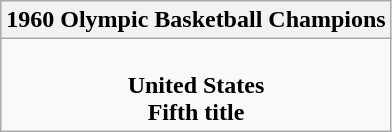<table class=wikitable style="text-align:center">
<tr>
<th>1960 Olympic Basketball Champions</th>
</tr>
<tr>
<td> <br> <strong>United States</strong> <br> <strong>Fifth title</strong></td>
</tr>
</table>
